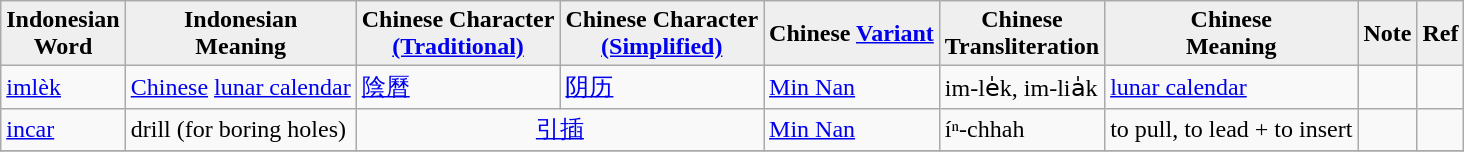<table class="wikitable">
<tr>
<th style="background:#efefef;">Indonesian <br>Word</th>
<th style="background:#efefef;">Indonesian <br>Meaning</th>
<th style="background:#efefef;">Chinese Character <br><a href='#'>(Traditional)</a></th>
<th style="background:#efefef;">Chinese Character <br><a href='#'>(Simplified)</a></th>
<th style="background:#efefef;">Chinese <a href='#'>Variant</a></th>
<th style="background:#efefef;">Chinese <br>Transliteration</th>
<th style="background:#efefef;">Chinese <br>Meaning</th>
<th style="background:#efefef;">Note</th>
<th style="background:#efefef;">Ref</th>
</tr>
<tr>
<td><a href='#'>imlèk</a></td>
<td><a href='#'>Chinese</a> <a href='#'>lunar calendar</a></td>
<td><a href='#'>陰曆</a></td>
<td><a href='#'>阴历</a></td>
<td><a href='#'>Min Nan</a></td>
<td>im-le̍k, im-lia̍k</td>
<td><a href='#'>lunar calendar</a></td>
<td></td>
<td></td>
</tr>
<tr>
<td><a href='#'>incar</a></td>
<td>drill (for boring holes)</td>
<td colspan=2 align=center><a href='#'>引插</a></td>
<td><a href='#'>Min Nan</a></td>
<td>íⁿ-chhah</td>
<td>to pull, to lead + to insert</td>
<td></td>
<td></td>
</tr>
<tr>
</tr>
</table>
